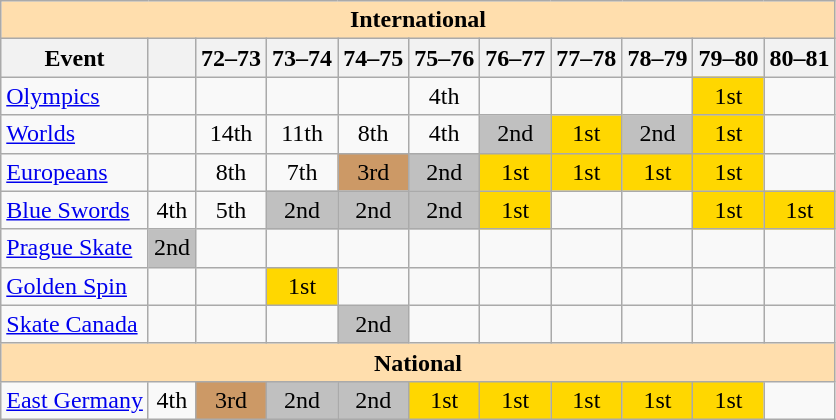<table class="wikitable" style="text-align:center">
<tr>
<th style="background-color: #ffdead; " colspan=11 align=center>International</th>
</tr>
<tr>
<th>Event</th>
<th></th>
<th>72–73</th>
<th>73–74</th>
<th>74–75</th>
<th>75–76</th>
<th>76–77</th>
<th>77–78</th>
<th>78–79</th>
<th>79–80</th>
<th>80–81</th>
</tr>
<tr>
<td align=left><a href='#'>Olympics</a></td>
<td></td>
<td></td>
<td></td>
<td></td>
<td>4th</td>
<td></td>
<td></td>
<td></td>
<td bgcolor=gold>1st</td>
<td></td>
</tr>
<tr>
<td align=left><a href='#'>Worlds</a></td>
<td></td>
<td>14th</td>
<td>11th</td>
<td>8th</td>
<td>4th</td>
<td bgcolor=silver>2nd</td>
<td bgcolor=gold>1st</td>
<td bgcolor=silver>2nd</td>
<td bgcolor=gold>1st</td>
<td></td>
</tr>
<tr>
<td align=left><a href='#'>Europeans</a></td>
<td></td>
<td>8th</td>
<td>7th</td>
<td bgcolor=cc9966>3rd</td>
<td bgcolor=silver>2nd</td>
<td bgcolor=gold>1st</td>
<td bgcolor=gold>1st</td>
<td bgcolor=gold>1st</td>
<td bgcolor=gold>1st</td>
<td></td>
</tr>
<tr>
<td align=left><a href='#'>Blue Swords</a></td>
<td>4th</td>
<td>5th</td>
<td bgcolor=silver>2nd</td>
<td bgcolor=silver>2nd</td>
<td bgcolor=silver>2nd</td>
<td bgcolor=gold>1st</td>
<td></td>
<td></td>
<td bgcolor=gold>1st</td>
<td bgcolor=gold>1st</td>
</tr>
<tr>
<td align=left><a href='#'>Prague Skate</a></td>
<td bgcolor=silver>2nd</td>
<td></td>
<td></td>
<td></td>
<td></td>
<td></td>
<td></td>
<td></td>
<td></td>
<td></td>
</tr>
<tr>
<td align=left><a href='#'>Golden Spin</a></td>
<td></td>
<td></td>
<td bgcolor=gold>1st</td>
<td></td>
<td></td>
<td></td>
<td></td>
<td></td>
<td></td>
<td></td>
</tr>
<tr>
<td align=left><a href='#'>Skate Canada</a></td>
<td></td>
<td></td>
<td></td>
<td bgcolor=silver>2nd</td>
<td></td>
<td></td>
<td></td>
<td></td>
<td></td>
<td></td>
</tr>
<tr>
<th style="background-color: #ffdead; " colspan=11 align=center>National</th>
</tr>
<tr>
<td align=left><a href='#'>East Germany</a></td>
<td>4th</td>
<td bgcolor=cc9966>3rd</td>
<td bgcolor=silver>2nd</td>
<td bgcolor=silver>2nd</td>
<td bgcolor=gold>1st</td>
<td bgcolor=gold>1st</td>
<td bgcolor=gold>1st</td>
<td bgcolor=gold>1st</td>
<td bgcolor=gold>1st</td>
<td></td>
</tr>
</table>
